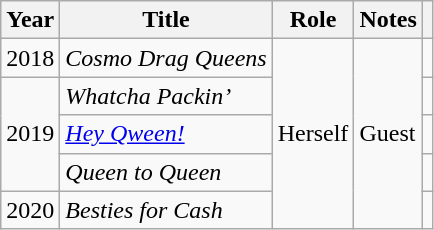<table class="wikitable">
<tr>
<th>Year</th>
<th>Title</th>
<th>Role</th>
<th>Notes</th>
<th></th>
</tr>
<tr>
<td>2018</td>
<td><em>Cosmo Drag Queens</em></td>
<td rowspan="5">Herself</td>
<td rowspan="5">Guest</td>
<td></td>
</tr>
<tr>
<td rowspan="3">2019</td>
<td><em>Whatcha Packin’</em></td>
<td></td>
</tr>
<tr>
<td><em><a href='#'>Hey Qween!</a></em></td>
<td></td>
</tr>
<tr>
<td><em>Queen to Queen</em></td>
<td></td>
</tr>
<tr>
<td>2020</td>
<td><em>Besties for Cash</em></td>
<td></td>
</tr>
</table>
